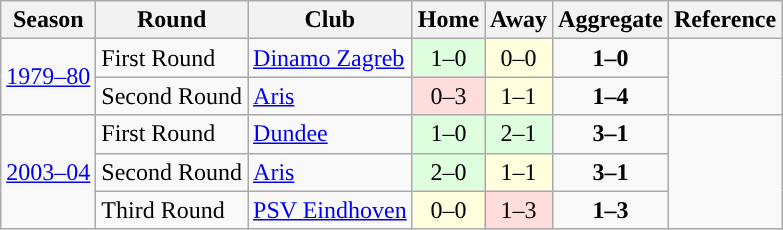<table class="wikitable">
<tr>
<th>Season</th>
<th>Round</th>
<th>Club</th>
<th>Home</th>
<th>Away</th>
<th>Aggregate</th>
<th>Reference</th>
</tr>
<tr>
<td rowspan=2><a href='#'>1979–80</a></td>
<td>First Round</td>
<td> <a href='#'>Dinamo Zagreb</a></td>
<td style="text-align:center; background:#dfd;">1–0</td>
<td style="text-align:center; background:#ffd;">0–0</td>
<td style="text-align:center;"><strong>1–0</strong></td>
<td rowspan=2 style="text-align:center;"></td>
</tr>
<tr>
<td>Second Round</td>
<td> <a href='#'>Aris</a></td>
<td style="text-align:center; background:#fdd;">0–3</td>
<td style="text-align:center; background:#ffd;">1–1</td>
<td style="text-align:center;"><strong>1–4</strong></td>
</tr>
<tr>
<td rowspan=3><a href='#'>2003–04</a></td>
<td>First Round</td>
<td> <a href='#'>Dundee</a></td>
<td style="text-align:center; background:#dfd;">1–0</td>
<td style="text-align:center; background:#dfd;">2–1</td>
<td style="text-align:center;"><strong>3–1</strong></td>
<td rowspan=3 style="text-align:center;"></td>
</tr>
<tr>
<td>Second Round</td>
<td> <a href='#'>Aris</a></td>
<td style="text-align:center; background:#dfd;">2–0</td>
<td style="text-align:center; background:#ffd;">1–1</td>
<td style="text-align:center;"><strong>3–1</strong></td>
</tr>
<tr>
<td>Third Round</td>
<td> <a href='#'>PSV Eindhoven</a></td>
<td style="text-align:center; background:#ffd;">0–0</td>
<td style="text-align:center; background:#fdd;">1–3</td>
<td style="text-align:center;"><strong>1–3</strong></td>
</tr>
</table>
